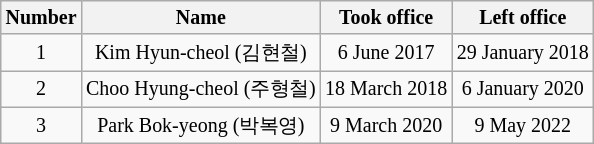<table class="wikitable" style="font-size:10pt; text-align: center;">
<tr>
<th>Number</th>
<th>Name</th>
<th>Took office</th>
<th>Left office</th>
</tr>
<tr>
<td>1</td>
<td>Kim Hyun-cheol (김현철)</td>
<td>6 June 2017</td>
<td>29 January 2018</td>
</tr>
<tr>
<td>2</td>
<td>Choo Hyung-cheol (주형철)</td>
<td>18 March 2018</td>
<td>6 January 2020</td>
</tr>
<tr>
<td>3</td>
<td>Park Bok-yeong (박복영)</td>
<td>9 March 2020</td>
<td>9 May 2022</td>
</tr>
</table>
